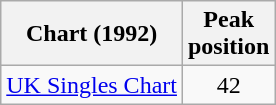<table class="wikitable">
<tr>
<th>Chart (1992)</th>
<th>Peak<br>position</th>
</tr>
<tr>
<td><a href='#'>UK Singles Chart</a></td>
<td align="center">42</td>
</tr>
</table>
